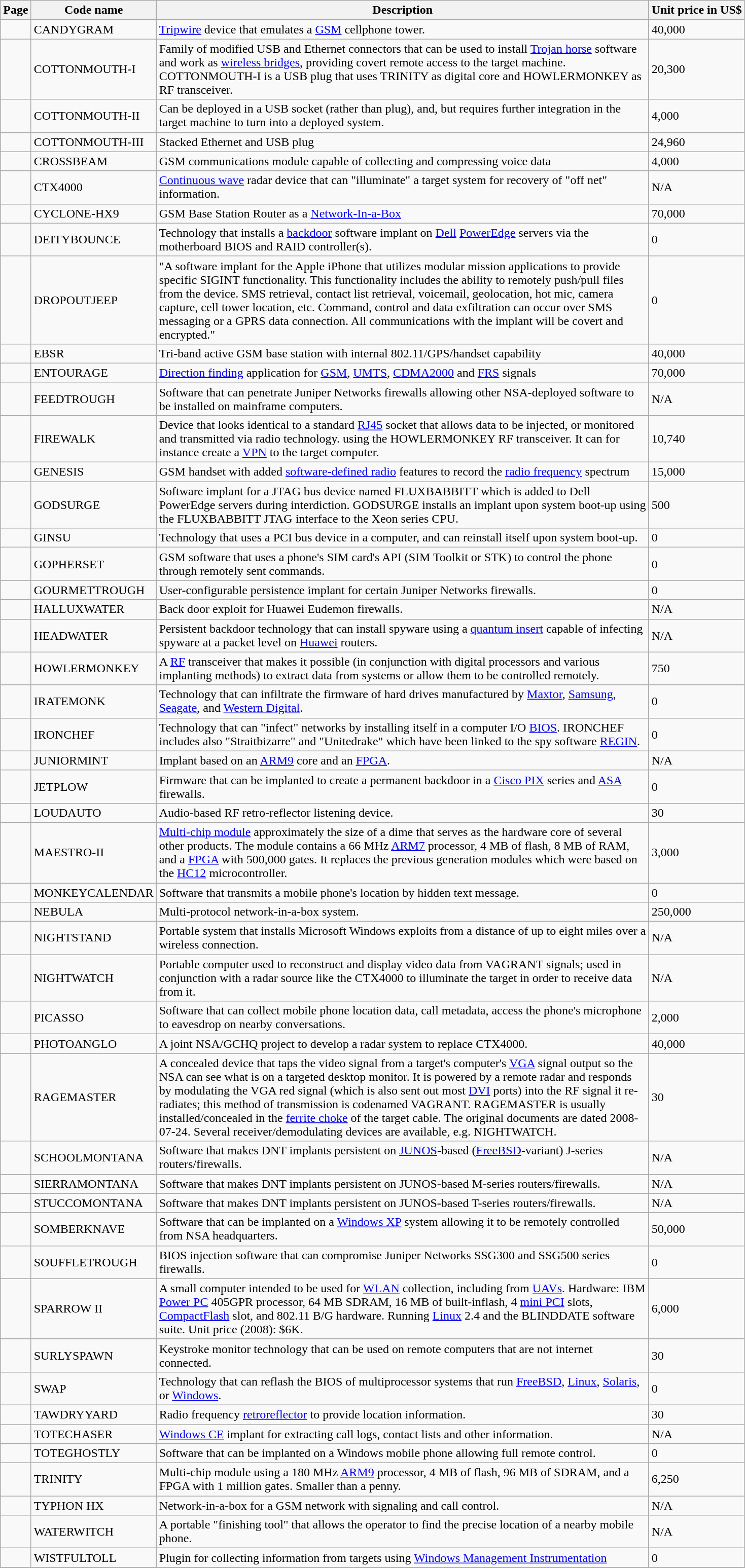<table class="wikitable sortable mw-collapsible">
<tr>
<th scope="col" class="unsortable">Page</th>
<th scope="col">Code name</th>
<th scope="col" class="unsortable" style=width:40em>Description</th>
<th scope="col">Unit price in US$</th>
</tr>
<tr>
<td></td>
<td>CANDYGRAM</td>
<td><a href='#'>Tripwire</a> device that emulates a <a href='#'>GSM</a> cellphone tower.</td>
<td>40,000</td>
</tr>
<tr>
<td></td>
<td>COTTONMOUTH-I</td>
<td>Family of modified USB and Ethernet connectors that can be used to install <a href='#'>Trojan horse</a> software and work as <a href='#'>wireless bridges</a>, providing covert remote access to the target machine. COTTONMOUTH-I is a USB plug that uses TRINITY as digital core and HOWLERMONKEY as RF transceiver.</td>
<td>20,300 </td>
</tr>
<tr>
<td></td>
<td>COTTONMOUTH-II</td>
<td>Can be deployed in a USB socket (rather than plug), and, but requires further integration in the target machine to turn into a deployed system.</td>
<td>4,000</td>
</tr>
<tr>
<td></td>
<td>COTTONMOUTH-III</td>
<td>Stacked Ethernet and USB plug</td>
<td>24,960 </td>
</tr>
<tr>
<td></td>
<td>CROSSBEAM</td>
<td>GSM communications module capable of collecting and compressing voice data</td>
<td>4,000</td>
</tr>
<tr>
<td></td>
<td>CTX4000</td>
<td><a href='#'>Continuous wave</a> radar device that can "illuminate" a target system for recovery of "off net" information.</td>
<td>N/A</td>
</tr>
<tr>
<td></td>
<td>CYCLONE-HX9</td>
<td>GSM Base Station Router as a <a href='#'>Network-In-a-Box</a></td>
<td>70,000</td>
</tr>
<tr>
<td></td>
<td>DEITYBOUNCE</td>
<td>Technology that installs a <a href='#'>backdoor</a> software implant on <a href='#'>Dell</a> <a href='#'>PowerEdge</a> servers via the motherboard BIOS and RAID controller(s).</td>
<td>0</td>
</tr>
<tr>
<td></td>
<td>DROPOUTJEEP</td>
<td>"A software implant for the Apple iPhone that utilizes modular mission applications to provide specific SIGINT functionality. This functionality includes the ability to remotely push/pull files from the device. SMS retrieval, contact list retrieval, voicemail, geolocation, hot mic, camera capture, cell tower location, etc. Command, control and data exfiltration can occur over SMS messaging or a GPRS data connection. All communications with the implant will be covert and encrypted."</td>
<td>0</td>
</tr>
<tr>
<td></td>
<td>EBSR</td>
<td>Tri-band active GSM base station with internal 802.11/GPS/handset capability</td>
<td>40,000</td>
</tr>
<tr>
<td></td>
<td>ENTOURAGE</td>
<td><a href='#'>Direction finding</a> application for <a href='#'>GSM</a>, <a href='#'>UMTS</a>, <a href='#'>CDMA2000</a> and <a href='#'>FRS</a> signals</td>
<td>70,000</td>
</tr>
<tr>
<td></td>
<td>FEEDTROUGH</td>
<td>Software that can penetrate Juniper Networks firewalls allowing other NSA-deployed software to be installed on mainframe computers.</td>
<td>N/A</td>
</tr>
<tr>
<td></td>
<td>FIREWALK</td>
<td>Device that looks identical to a standard <a href='#'>RJ45</a> socket that allows data to be injected, or monitored and transmitted via radio technology. using the HOWLERMONKEY RF transceiver. It can for instance create a <a href='#'>VPN</a> to the target computer.</td>
<td>10,740</td>
</tr>
<tr>
<td></td>
<td>GENESIS</td>
<td>GSM handset with added <a href='#'>software-defined radio</a> features to record the <a href='#'>radio frequency</a> spectrum</td>
<td>15,000</td>
</tr>
<tr>
<td></td>
<td>GODSURGE</td>
<td>Software implant for a JTAG bus device named FLUXBABBITT which is added to Dell PowerEdge servers during interdiction. GODSURGE installs an implant upon system boot-up using the FLUXBABBITT JTAG interface to the Xeon series CPU.</td>
<td>500</td>
</tr>
<tr>
<td></td>
<td>GINSU</td>
<td>Technology that uses a PCI bus device in a computer, and can reinstall itself upon system boot-up.</td>
<td>0</td>
</tr>
<tr>
<td></td>
<td>GOPHERSET</td>
<td>GSM software that uses a phone's SIM card's API (SIM Toolkit or STK) to control the phone through remotely sent commands.</td>
<td>0</td>
</tr>
<tr>
<td></td>
<td>GOURMETTROUGH</td>
<td>User-configurable persistence implant for certain Juniper Networks firewalls.</td>
<td>0</td>
</tr>
<tr>
<td></td>
<td>HALLUXWATER</td>
<td>Back door exploit for Huawei Eudemon firewalls.</td>
<td>N/A</td>
</tr>
<tr>
<td></td>
<td>HEADWATER</td>
<td>Persistent backdoor technology that can install spyware using a <a href='#'>quantum insert</a> capable of infecting spyware at a packet level on <a href='#'>Huawei</a> routers.</td>
<td>N/A</td>
</tr>
<tr>
<td></td>
<td>HOWLERMONKEY</td>
<td>A <a href='#'>RF</a> transceiver that makes it possible (in conjunction with digital processors and various implanting methods) to extract data from systems or allow them to be controlled remotely.</td>
<td>750</td>
</tr>
<tr>
<td></td>
<td>IRATEMONK</td>
<td>Technology that can infiltrate the firmware of hard drives manufactured by <a href='#'>Maxtor</a>, <a href='#'>Samsung</a>, <a href='#'>Seagate</a>, and <a href='#'>Western Digital</a>.</td>
<td>0</td>
</tr>
<tr>
<td></td>
<td>IRONCHEF</td>
<td>Technology that can "infect" networks by installing itself in a computer I/O <a href='#'>BIOS</a>. IRONCHEF includes also  "Straitbizarre" and "Unitedrake" which have been linked to the spy software <a href='#'>REGIN</a>.</td>
<td>0</td>
</tr>
<tr>
<td></td>
<td>JUNIORMINT</td>
<td>Implant based on an <a href='#'>ARM9</a> core and an <a href='#'>FPGA</a>.</td>
<td>N/A</td>
</tr>
<tr>
<td></td>
<td>JETPLOW</td>
<td>Firmware that can be implanted to create a permanent backdoor in a <a href='#'>Cisco PIX</a> series and <a href='#'>ASA</a> firewalls.</td>
<td>0</td>
</tr>
<tr>
<td></td>
<td>LOUDAUTO</td>
<td>Audio-based RF retro-reflector listening device.</td>
<td>30</td>
</tr>
<tr>
<td></td>
<td>MAESTRO-II</td>
<td><a href='#'>Multi-chip module</a> approximately the size of a dime that serves as the hardware core of several other products. The module contains a 66 MHz <a href='#'>ARM7</a> processor, 4 MB of flash, 8 MB of RAM, and a <a href='#'>FPGA</a> with 500,000 gates. It replaces the previous generation modules which were based on the <a href='#'>HC12</a> microcontroller.</td>
<td>3,000</td>
</tr>
<tr>
<td></td>
<td>MONKEYCALENDAR</td>
<td>Software that transmits a mobile phone's location by hidden text message.</td>
<td>0</td>
</tr>
<tr>
<td></td>
<td>NEBULA</td>
<td>Multi-protocol network-in-a-box system.</td>
<td>250,000</td>
</tr>
<tr>
<td></td>
<td>NIGHTSTAND</td>
<td>Portable system that installs Microsoft Windows exploits from a distance of up to eight miles over a wireless connection.</td>
<td>N/A</td>
</tr>
<tr>
<td></td>
<td>NIGHTWATCH</td>
<td>Portable computer used to reconstruct and display video data from VAGRANT signals; used in conjunction with a radar source like the CTX4000 to illuminate the target in order to receive data from it.</td>
<td>N/A</td>
</tr>
<tr>
<td></td>
<td>PICASSO</td>
<td>Software that can collect mobile phone location data, call metadata, access the phone's microphone to eavesdrop on nearby conversations.</td>
<td>2,000</td>
</tr>
<tr>
<td></td>
<td>PHOTOANGLO</td>
<td>A joint NSA/GCHQ project to develop a radar system to replace CTX4000.</td>
<td>40,000</td>
</tr>
<tr>
<td></td>
<td>RAGEMASTER</td>
<td>A concealed device that taps the video signal from a target's computer's <a href='#'>VGA</a> signal output so the NSA can see what is on a targeted desktop monitor. It is powered by a remote radar and responds by modulating the VGA red signal (which is also sent out most <a href='#'>DVI</a> ports) into the RF signal it re-radiates; this method of transmission is codenamed VAGRANT. RAGEMASTER is usually installed/concealed in the <a href='#'>ferrite choke</a> of the target cable. The original documents are dated 2008-07-24. Several receiver/demodulating devices are available, e.g. NIGHTWATCH.</td>
<td>30</td>
</tr>
<tr>
<td></td>
<td>SCHOOLMONTANA</td>
<td>Software that makes DNT implants persistent on <a href='#'>JUNOS</a>-based (<a href='#'>FreeBSD</a>-variant) J-series routers/firewalls.</td>
<td>N/A</td>
</tr>
<tr>
<td></td>
<td>SIERRAMONTANA</td>
<td>Software that makes DNT implants persistent on JUNOS-based M-series routers/firewalls.</td>
<td>N/A</td>
</tr>
<tr>
<td></td>
<td>STUCCOMONTANA</td>
<td>Software that makes DNT implants persistent on JUNOS-based T-series routers/firewalls.</td>
<td>N/A</td>
</tr>
<tr>
<td></td>
<td>SOMBERKNAVE</td>
<td>Software that can be implanted on a <a href='#'>Windows XP</a> system allowing it to be remotely controlled from NSA headquarters.</td>
<td>50,000</td>
</tr>
<tr>
<td></td>
<td>SOUFFLETROUGH</td>
<td>BIOS injection software that can compromise Juniper Networks SSG300 and SSG500 series firewalls.</td>
<td>0</td>
</tr>
<tr>
<td></td>
<td>SPARROW II</td>
<td>A small computer intended to be used for <a href='#'>WLAN</a> collection, including from <a href='#'>UAVs</a>. Hardware: IBM <a href='#'>Power PC</a> 405GPR processor, 64 MB SDRAM, 16 MB of built-inflash, 4 <a href='#'>mini PCI</a> slots, <a href='#'>CompactFlash</a> slot, and 802.11 B/G hardware. Running <a href='#'>Linux</a> 2.4 and the BLINDDATE software suite. Unit price (2008): $6K.</td>
<td>6,000</td>
</tr>
<tr>
<td></td>
<td>SURLYSPAWN</td>
<td>Keystroke monitor technology that can be used on remote computers that are not internet connected.</td>
<td>30</td>
</tr>
<tr>
<td></td>
<td>SWAP</td>
<td>Technology that can reflash the BIOS of multiprocessor systems that run <a href='#'>FreeBSD</a>, <a href='#'>Linux</a>, <a href='#'>Solaris</a>, or <a href='#'>Windows</a>.</td>
<td>0</td>
</tr>
<tr>
<td></td>
<td>TAWDRYYARD</td>
<td>Radio frequency <a href='#'>retroreflector</a> to provide location information.</td>
<td>30</td>
</tr>
<tr>
<td></td>
<td>TOTECHASER</td>
<td><a href='#'>Windows CE</a> implant for extracting call logs, contact lists and other information.</td>
<td>N/A</td>
</tr>
<tr>
<td></td>
<td>TOTEGHOSTLY</td>
<td>Software that can be implanted on a Windows mobile phone allowing full remote control.</td>
<td>0</td>
</tr>
<tr>
<td></td>
<td>TRINITY</td>
<td>Multi-chip module using a 180 MHz <a href='#'>ARM9</a> processor, 4 MB of flash, 96 MB of SDRAM, and a FPGA with 1 million gates. Smaller than a penny.</td>
<td>6,250</td>
</tr>
<tr>
<td></td>
<td>TYPHON HX</td>
<td>Network-in-a-box for a GSM network with signaling and call control.</td>
<td>N/A</td>
</tr>
<tr>
<td></td>
<td>WATERWITCH</td>
<td>A portable "finishing tool" that allows the operator to find the precise location of a nearby mobile phone.</td>
<td>N/A</td>
</tr>
<tr>
<td> </td>
<td>WISTFULTOLL</td>
<td>Plugin for collecting information from targets using <a href='#'>Windows Management Instrumentation</a></td>
<td>0</td>
</tr>
<tr>
</tr>
</table>
